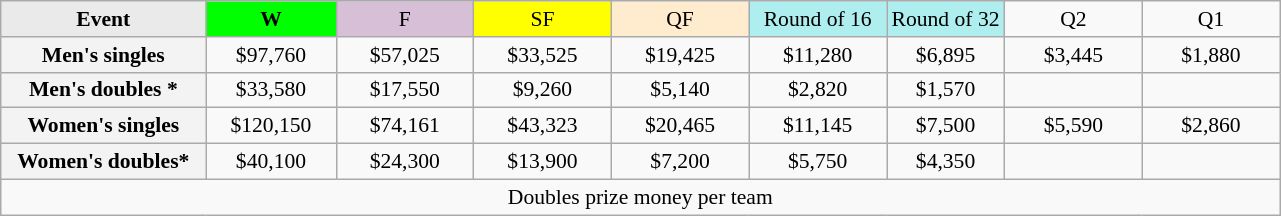<table class=wikitable style=font-size:90%;text-align:center>
<tr>
<td style="width:130px; background:#eaeaea;"><strong>Event</strong></td>
<td style="width:80px; background:lime;"><strong>W</strong></td>
<td style="width:85px; background:thistle;">F</td>
<td style="width:85px; background:#ff0;">SF</td>
<td style="width:85px; background:#ffebcd;">QF</td>
<td style="width:85px; background:#afeeee;">Round of 16</td>
<td style="background:#afeeee;">Round of 32</td>
<td width=85>Q2</td>
<td width=85>Q1</td>
</tr>
<tr>
<td style="background:#f3f3f3;"><strong>Men's singles</strong></td>
<td>$97,760</td>
<td>$57,025</td>
<td>$33,525</td>
<td>$19,425</td>
<td>$11,280</td>
<td>$6,895</td>
<td>$3,445</td>
<td>$1,880</td>
</tr>
<tr>
<td style="background:#f3f3f3;"><strong>Men's doubles *</strong></td>
<td>$33,580</td>
<td>$17,550</td>
<td>$9,260</td>
<td>$5,140</td>
<td>$2,820</td>
<td>$1,570</td>
<td></td>
<td></td>
</tr>
<tr>
<td style="background:#f3f3f3;"><strong>Women's singles</strong></td>
<td>$120,150</td>
<td>$74,161</td>
<td>$43,323</td>
<td>$20,465</td>
<td>$11,145</td>
<td>$7,500</td>
<td>$5,590</td>
<td>$2,860</td>
</tr>
<tr>
<td style="background:#f3f3f3;"><strong>Women's doubles*</strong></td>
<td>$40,100</td>
<td>$24,300</td>
<td>$13,900</td>
<td>$7,200</td>
<td>$5,750</td>
<td>$4,350</td>
<td></td>
<td></td>
</tr>
<tr>
<td colspan=10>Doubles prize money per team</td>
</tr>
</table>
